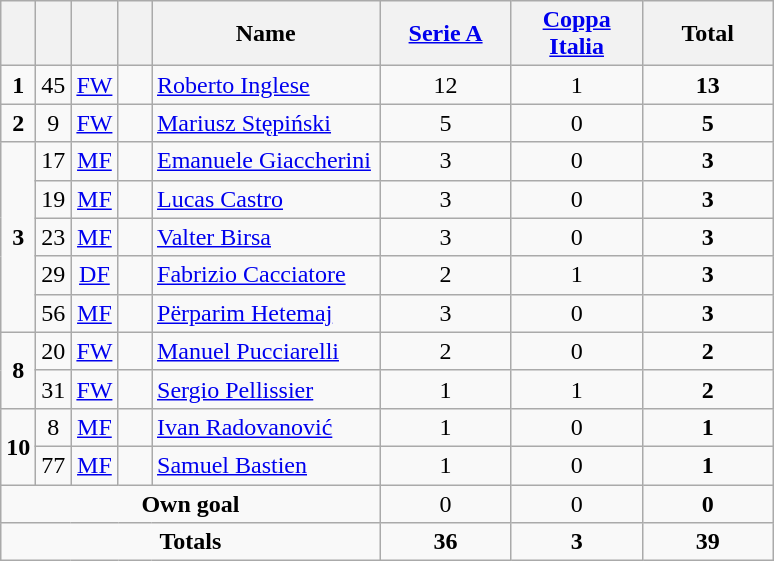<table class="wikitable" style="text-align:center">
<tr>
<th width=15></th>
<th width=15></th>
<th width=15></th>
<th width=15></th>
<th width=145>Name</th>
<th width=80><strong><a href='#'>Serie A</a></strong></th>
<th width=80><strong><a href='#'>Coppa Italia</a></strong></th>
<th width=80>Total</th>
</tr>
<tr>
<td><strong>1</strong></td>
<td>45</td>
<td><a href='#'>FW</a></td>
<td></td>
<td align=left><a href='#'>Roberto Inglese</a></td>
<td>12</td>
<td>1</td>
<td><strong>13</strong></td>
</tr>
<tr>
<td><strong>2</strong></td>
<td>9</td>
<td><a href='#'>FW</a></td>
<td></td>
<td align=left><a href='#'>Mariusz Stępiński</a></td>
<td>5</td>
<td>0</td>
<td><strong>5</strong></td>
</tr>
<tr>
<td rowspan=5><strong>3</strong></td>
<td>17</td>
<td><a href='#'>MF</a></td>
<td></td>
<td align=left><a href='#'>Emanuele Giaccherini</a></td>
<td>3</td>
<td>0</td>
<td><strong>3</strong></td>
</tr>
<tr>
<td>19</td>
<td><a href='#'>MF</a></td>
<td></td>
<td align=left><a href='#'>Lucas Castro</a></td>
<td>3</td>
<td>0</td>
<td><strong>3</strong></td>
</tr>
<tr>
<td>23</td>
<td><a href='#'>MF</a></td>
<td></td>
<td align=left><a href='#'>Valter Birsa</a></td>
<td>3</td>
<td>0</td>
<td><strong>3</strong></td>
</tr>
<tr>
<td>29</td>
<td><a href='#'>DF</a></td>
<td></td>
<td align=left><a href='#'>Fabrizio Cacciatore</a></td>
<td>2</td>
<td>1</td>
<td><strong>3</strong></td>
</tr>
<tr>
<td>56</td>
<td><a href='#'>MF</a></td>
<td></td>
<td align=left><a href='#'>Përparim Hetemaj</a></td>
<td>3</td>
<td>0</td>
<td><strong>3</strong></td>
</tr>
<tr>
<td rowspan=2><strong>8</strong></td>
<td>20</td>
<td><a href='#'>FW</a></td>
<td></td>
<td align=left><a href='#'>Manuel Pucciarelli</a></td>
<td>2</td>
<td>0</td>
<td><strong>2</strong></td>
</tr>
<tr>
<td>31</td>
<td><a href='#'>FW</a></td>
<td></td>
<td align=left><a href='#'>Sergio Pellissier</a></td>
<td>1</td>
<td>1</td>
<td><strong>2</strong></td>
</tr>
<tr>
<td rowspan=2><strong>10</strong></td>
<td>8</td>
<td><a href='#'>MF</a></td>
<td></td>
<td align=left><a href='#'>Ivan Radovanović</a></td>
<td>1</td>
<td>0</td>
<td><strong>1</strong></td>
</tr>
<tr>
<td>77</td>
<td><a href='#'>MF</a></td>
<td></td>
<td align=left><a href='#'>Samuel Bastien</a></td>
<td>1</td>
<td>0</td>
<td><strong>1</strong></td>
</tr>
<tr>
<td colspan=5><strong>Own goal</strong></td>
<td>0</td>
<td>0</td>
<td><strong>0</strong></td>
</tr>
<tr>
<td colspan=5><strong>Totals</strong></td>
<td><strong>36</strong></td>
<td><strong>3</strong></td>
<td><strong>39</strong></td>
</tr>
</table>
